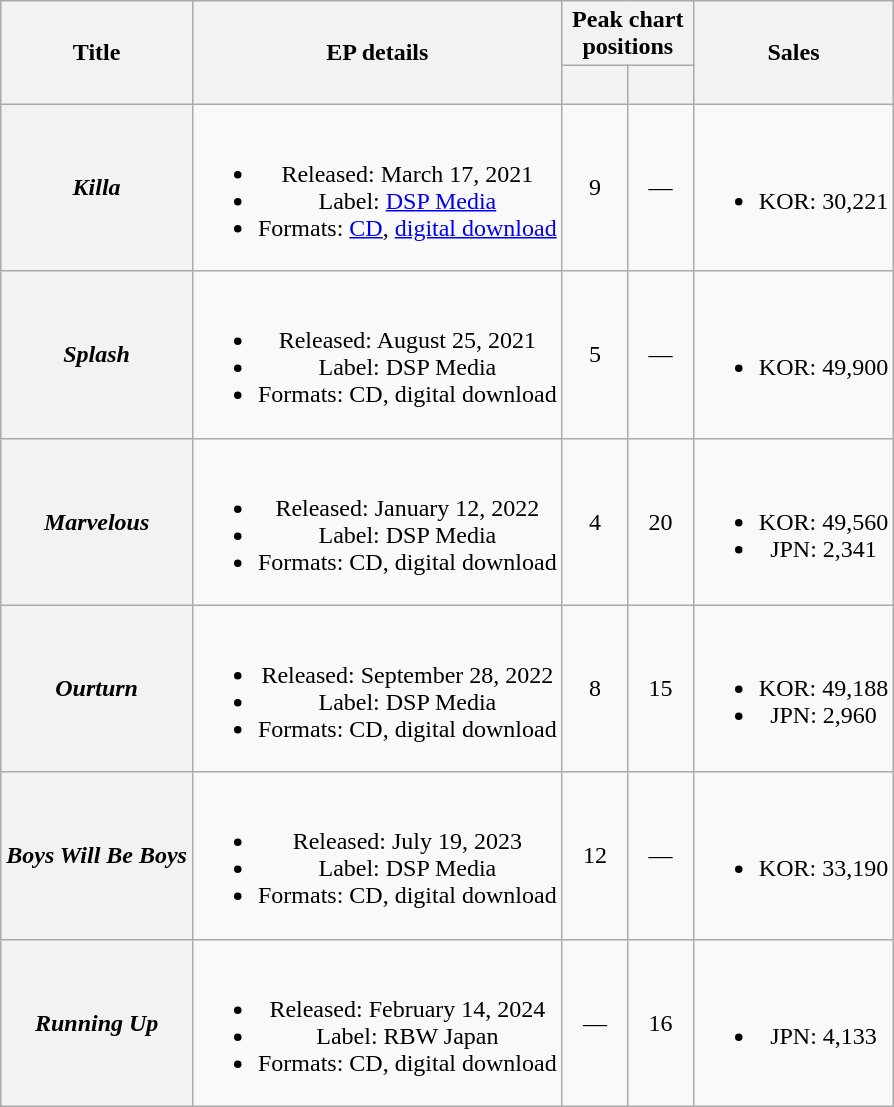<table class="wikitable plainrowheaders" style="text-align:center">
<tr>
<th scope="col" rowspan="2">Title</th>
<th scope="col" rowspan="2">EP details</th>
<th scope="col" colspan="2" style="width:5em">Peak chart positions</th>
<th scope="col" rowspan="2">Sales</th>
</tr>
<tr>
<th><br></th>
<th><br></th>
</tr>
<tr>
<th scope="row"><em>Killa</em></th>
<td><br><ul><li>Released: March 17, 2021</li><li>Label: <a href='#'>DSP Media</a></li><li>Formats: <a href='#'>CD</a>, <a href='#'>digital download</a></li></ul></td>
<td>9</td>
<td>—</td>
<td><br><ul><li>KOR: 30,221</li></ul></td>
</tr>
<tr>
<th scope="row"><em>Splash</em></th>
<td><br><ul><li>Released: August 25, 2021</li><li>Label: DSP Media</li><li>Formats: CD, digital download</li></ul></td>
<td>5</td>
<td>—</td>
<td><br><ul><li>KOR: 49,900</li></ul></td>
</tr>
<tr>
<th scope="row"><em>Marvelous</em></th>
<td><br><ul><li>Released: January 12, 2022</li><li>Label: DSP Media</li><li>Formats: CD, digital download</li></ul></td>
<td>4</td>
<td>20</td>
<td><br><ul><li>KOR: 49,560</li><li>JPN: 2,341</li></ul></td>
</tr>
<tr>
<th scope="row"><em>Ourturn</em></th>
<td><br><ul><li>Released: September 28, 2022</li><li>Label: DSP Media</li><li>Formats: CD, digital download</li></ul></td>
<td>8</td>
<td>15</td>
<td><br><ul><li>KOR: 49,188</li><li>JPN: 2,960</li></ul></td>
</tr>
<tr>
<th scope="row"><em>Boys Will Be Boys</em></th>
<td><br><ul><li>Released: July 19, 2023</li><li>Label: DSP Media</li><li>Formats: CD, digital download</li></ul></td>
<td>12</td>
<td>—</td>
<td><br><ul><li>KOR: 33,190</li></ul></td>
</tr>
<tr>
<th scope="row"><em>Running Up</em></th>
<td><br><ul><li>Released: February 14, 2024</li><li>Label: RBW Japan</li><li>Formats: CD, digital download</li></ul></td>
<td>—</td>
<td>16</td>
<td><br><ul><li>JPN: 4,133</li></ul></td>
</tr>
</table>
